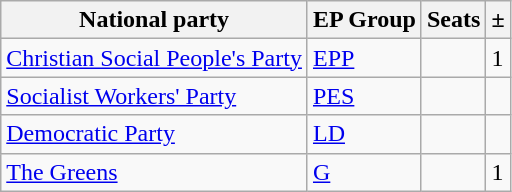<table class="wikitable">
<tr>
<th>National party</th>
<th>EP Group</th>
<th>Seats</th>
<th>±</th>
</tr>
<tr>
<td> <a href='#'>Christian Social People's Party</a></td>
<td> <a href='#'>EPP</a></td>
<td></td>
<td> 1</td>
</tr>
<tr>
<td> <a href='#'>Socialist Workers' Party</a></td>
<td> <a href='#'>PES</a></td>
<td></td>
<td></td>
</tr>
<tr>
<td> <a href='#'>Democratic Party</a></td>
<td> <a href='#'>LD</a></td>
<td></td>
<td></td>
</tr>
<tr>
<td> <a href='#'>The Greens</a></td>
<td> <a href='#'>G</a></td>
<td></td>
<td> 1</td>
</tr>
</table>
